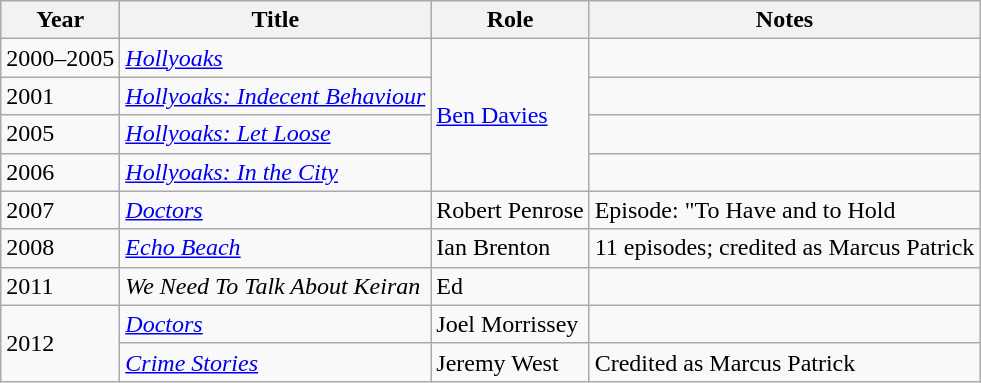<table class="wikitable">
<tr>
<th>Year</th>
<th>Title</th>
<th>Role</th>
<th>Notes</th>
</tr>
<tr>
<td>2000–2005</td>
<td><em><a href='#'>Hollyoaks</a></em></td>
<td rowspan="4"><a href='#'>Ben Davies</a></td>
<td></td>
</tr>
<tr>
<td>2001</td>
<td><em><a href='#'>Hollyoaks: Indecent Behaviour</a></em></td>
<td></td>
</tr>
<tr>
<td>2005</td>
<td><em><a href='#'>Hollyoaks: Let Loose</a></em></td>
<td></td>
</tr>
<tr>
<td>2006</td>
<td><em><a href='#'>Hollyoaks: In the City</a></em></td>
<td></td>
</tr>
<tr>
<td>2007</td>
<td><em><a href='#'>Doctors</a></em></td>
<td>Robert Penrose</td>
<td>Episode: "To Have and to Hold</td>
</tr>
<tr>
<td>2008</td>
<td><em><a href='#'>Echo Beach</a></em></td>
<td>Ian Brenton</td>
<td>11 episodes; credited as Marcus Patrick</td>
</tr>
<tr>
<td>2011</td>
<td><em>We Need To Talk About Keiran</em></td>
<td>Ed</td>
<td></td>
</tr>
<tr>
<td rowspan="2">2012</td>
<td><em><a href='#'>Doctors</a></em></td>
<td>Joel Morrissey</td>
<td></td>
</tr>
<tr>
<td><em><a href='#'>Crime Stories</a></em></td>
<td>Jeremy West</td>
<td>Credited as Marcus Patrick</td>
</tr>
</table>
